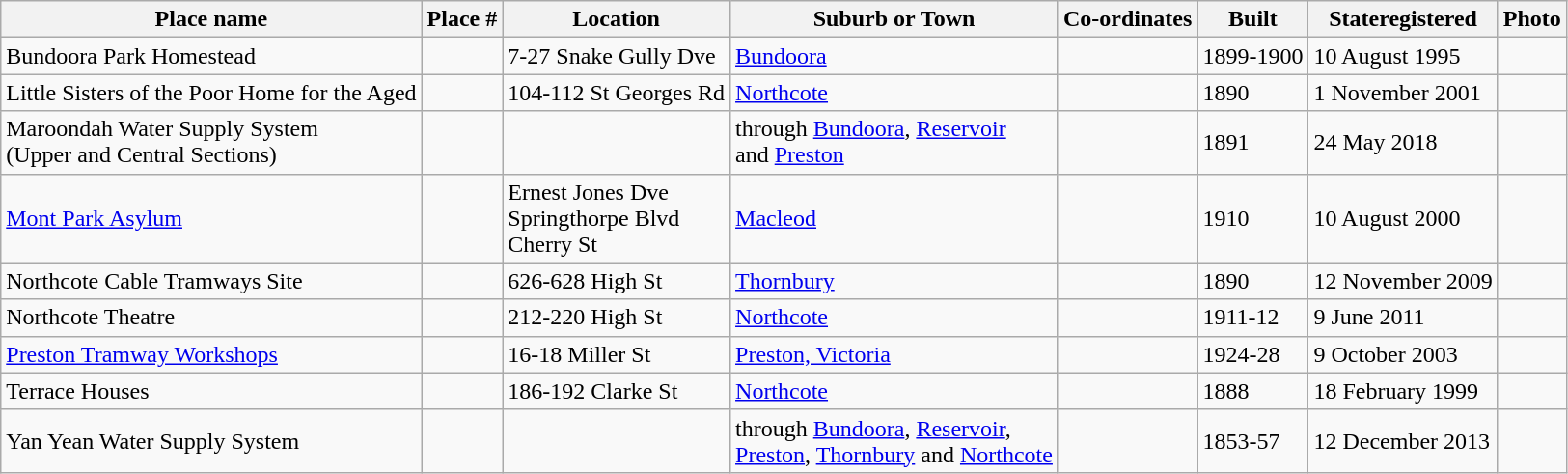<table class="wikitable sortable">
<tr>
<th>Place name</th>
<th>Place #</th>
<th>Location</th>
<th>Suburb or Town</th>
<th>Co-ordinates</th>
<th>Built</th>
<th>Stateregistered</th>
<th class="unsortable">Photo</th>
</tr>
<tr>
<td>Bundoora Park Homestead</td>
<td></td>
<td>7-27 Snake Gully Dve</td>
<td><a href='#'>Bundoora</a></td>
<td></td>
<td>1899-1900</td>
<td>10 August 1995</td>
<td></td>
</tr>
<tr>
<td>Little Sisters of the Poor Home for the Aged</td>
<td></td>
<td>104-112 St Georges Rd</td>
<td><a href='#'>Northcote</a></td>
<td></td>
<td>1890</td>
<td>1 November 2001</td>
<td></td>
</tr>
<tr>
<td>Maroondah Water Supply System<br>(Upper and Central Sections)</td>
<td></td>
<td></td>
<td>through <a href='#'>Bundoora</a>, <a href='#'>Reservoir</a><br> and <a href='#'>Preston</a></td>
<td></td>
<td>1891</td>
<td>24 May 2018</td>
<td></td>
</tr>
<tr>
<td><a href='#'>Mont Park Asylum</a></td>
<td></td>
<td>Ernest Jones Dve<br>Springthorpe Blvd<br>Cherry St</td>
<td><a href='#'>Macleod</a></td>
<td></td>
<td>1910</td>
<td>10 August 2000</td>
<td></td>
</tr>
<tr>
<td>Northcote Cable Tramways Site</td>
<td></td>
<td>626-628 High St</td>
<td><a href='#'>Thornbury</a></td>
<td></td>
<td>1890</td>
<td>12 November 2009</td>
<td></td>
</tr>
<tr>
<td>Northcote Theatre</td>
<td></td>
<td>212-220 High St</td>
<td><a href='#'>Northcote</a></td>
<td></td>
<td>1911-12</td>
<td>9 June 2011</td>
<td></td>
</tr>
<tr>
<td><a href='#'>Preston Tramway Workshops</a></td>
<td></td>
<td>16-18 Miller St</td>
<td><a href='#'>Preston, Victoria</a></td>
<td></td>
<td>1924-28</td>
<td>9 October 2003</td>
<td></td>
</tr>
<tr>
<td>Terrace Houses</td>
<td></td>
<td>186-192 Clarke St</td>
<td><a href='#'>Northcote</a></td>
<td></td>
<td>1888</td>
<td>18 February 1999</td>
<td></td>
</tr>
<tr>
<td>Yan Yean Water Supply System</td>
<td></td>
<td></td>
<td>through <a href='#'>Bundoora</a>, <a href='#'>Reservoir</a>,<br> <a href='#'>Preston</a>, <a href='#'>Thornbury</a> and <a href='#'>Northcote</a></td>
<td></td>
<td>1853-57</td>
<td>12 December 2013</td>
<td></td>
</tr>
</table>
